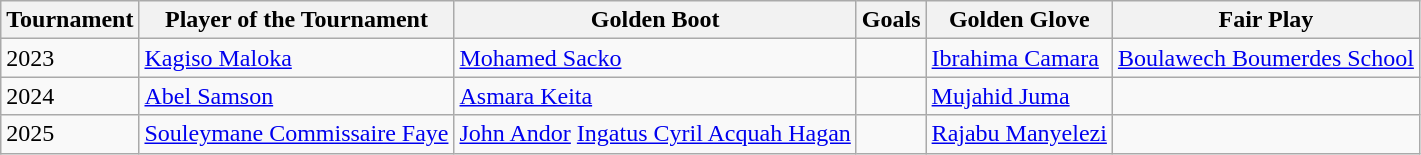<table class="wikitable">
<tr>
<th>Tournament</th>
<th>Player of the Tournament</th>
<th>Golden Boot</th>
<th>Goals</th>
<th>Golden Glove</th>
<th>Fair Play</th>
</tr>
<tr>
<td>2023</td>
<td> <a href='#'>Kagiso Maloka</a></td>
<td> <a href='#'>Mohamed Sacko</a></td>
<td></td>
<td><a href='#'>Ibrahima Camara</a></td>
<td> <a href='#'>Boulawech Boumerdes School</a></td>
</tr>
<tr>
<td>2024</td>
<td> <a href='#'>Abel Samson</a></td>
<td> <a href='#'>Asmara Keita</a></td>
<td></td>
<td> <a href='#'>Mujahid Juma</a></td>
<td></td>
</tr>
<tr>
<td>2025</td>
<td> <a href='#'>Souleymane Commissaire Faye</a></td>
<td> <a href='#'>John Andor</a> <a href='#'>Ingatus Cyril Acquah Hagan</a></td>
<td></td>
<td> <a href='#'>Rajabu Manyelezi</a></td>
<td></td>
</tr>
</table>
